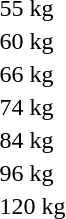<table>
<tr>
<td rowspan=2>55 kg</td>
<td rowspan=2></td>
<td rowspan=2></td>
<td></td>
</tr>
<tr>
<td></td>
</tr>
<tr>
<td rowspan=2>60 kg</td>
<td rowspan=2></td>
<td rowspan=2></td>
<td></td>
</tr>
<tr>
<td></td>
</tr>
<tr>
<td>66 kg</td>
<td></td>
<td></td>
<td></td>
</tr>
<tr>
<td>74 kg</td>
<td></td>
<td></td>
<td></td>
</tr>
<tr>
<td>84 kg</td>
<td></td>
<td></td>
<td></td>
</tr>
<tr>
<td>96 kg</td>
<td></td>
<td></td>
<td></td>
</tr>
<tr>
<td>120 kg</td>
<td></td>
<td></td>
<td></td>
</tr>
</table>
